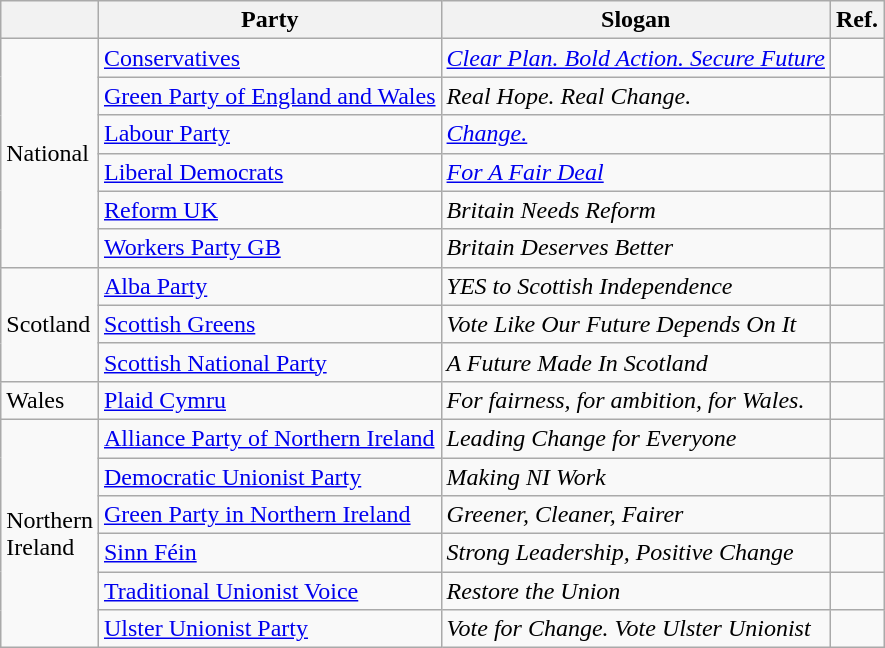<table class="wikitable">
<tr>
<th></th>
<th>Party</th>
<th>Slogan</th>
<th>Ref.</th>
</tr>
<tr>
<td rowspan="6">National</td>
<td><a href='#'>Conservatives</a></td>
<td><a href='#'><em>Clear Plan. Bold Action. Secure Future</em></a></td>
<td></td>
</tr>
<tr>
<td><a href='#'>Green Party of England and Wales</a></td>
<td><em>Real Hope. Real Change.</em></td>
<td></td>
</tr>
<tr>
<td><a href='#'>Labour Party</a></td>
<td><a href='#'><em>Change.</em></a></td>
<td></td>
</tr>
<tr>
<td><a href='#'>Liberal Democrats</a></td>
<td><a href='#'><em>For A Fair Deal</em></a></td>
<td></td>
</tr>
<tr>
<td><a href='#'>Reform UK</a></td>
<td><em>Britain Needs Reform</em></td>
<td></td>
</tr>
<tr>
<td><a href='#'>Workers Party GB</a></td>
<td><em>Britain Deserves Better</em></td>
<td></td>
</tr>
<tr>
<td rowspan="3">Scotland</td>
<td><a href='#'>Alba Party</a></td>
<td><em>YES to Scottish Independence</em></td>
<td></td>
</tr>
<tr>
<td><a href='#'>Scottish Greens</a></td>
<td><em>Vote Like Our Future Depends On It</em></td>
<td></td>
</tr>
<tr>
<td><a href='#'>Scottish National Party</a></td>
<td><em>A Future Made In Scotland</em></td>
<td></td>
</tr>
<tr>
<td>Wales</td>
<td><a href='#'>Plaid Cymru</a></td>
<td><em>For fairness, for ambition, for Wales.</em></td>
<td></td>
</tr>
<tr>
<td rowspan="6">Northern<br>Ireland</td>
<td><a href='#'>Alliance Party of Northern Ireland</a></td>
<td><em>Leading Change for Everyone</em></td>
<td></td>
</tr>
<tr>
<td><a href='#'>Democratic Unionist Party</a></td>
<td><em>Making NI Work</em></td>
<td></td>
</tr>
<tr>
<td><a href='#'>Green Party in Northern Ireland</a></td>
<td><em>Greener, Cleaner, Fairer</em></td>
<td></td>
</tr>
<tr>
<td><a href='#'>Sinn Féin</a></td>
<td><em>Strong Leadership, Positive Change</em></td>
<td></td>
</tr>
<tr>
<td><a href='#'>Traditional Unionist Voice</a></td>
<td><em>Restore the Union</em></td>
<td></td>
</tr>
<tr>
<td><a href='#'>Ulster Unionist Party</a></td>
<td><em>Vote for Change. Vote Ulster Unionist</em></td>
<td></td>
</tr>
</table>
